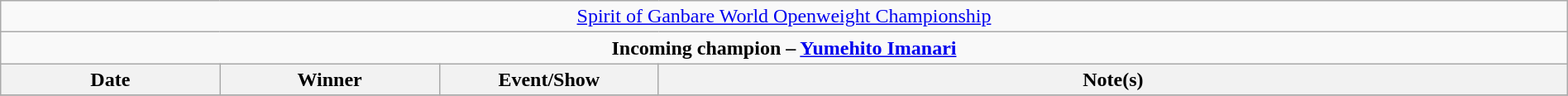<table class="wikitable" style="text-align:center; width:100%;">
<tr>
<td colspan="4" style="text-align: center;"><a href='#'>Spirit of Ganbare World Openweight Championship</a></td>
</tr>
<tr>
<td colspan="4" style="text-align: center;"><strong>Incoming champion – <a href='#'>Yumehito Imanari</a></strong></td>
</tr>
<tr>
<th width=14%>Date</th>
<th width=14%>Winner</th>
<th width=14%>Event/Show</th>
<th width=58%>Note(s)</th>
</tr>
<tr>
</tr>
</table>
